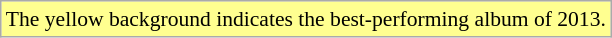<table class="wikitable" style="font-size:90%;">
<tr>
<td style="background-color:#FFFF90">The yellow background indicates the best-performing album of 2013.</td>
</tr>
</table>
